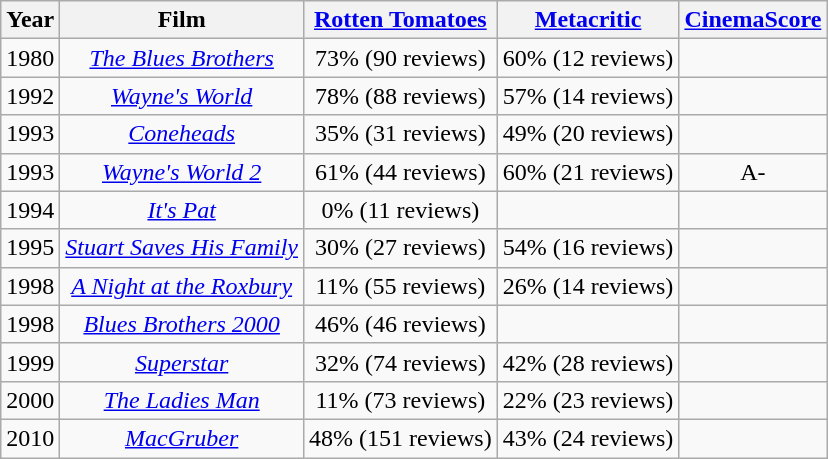<table class="wikitable sortable plainrowheaders" style="text-align:center">
<tr>
<th scope="col">Year</th>
<th scope="col">Film</th>
<th scope="col"><a href='#'>Rotten Tomatoes</a></th>
<th scope="col"><a href='#'>Metacritic</a></th>
<th scope="col"><a href='#'>CinemaScore</a></th>
</tr>
<tr>
<td>1980</td>
<td><em><a href='#'>The Blues Brothers</a></em></td>
<td>73% (90 reviews)</td>
<td>60% (12 reviews)</td>
<td></td>
</tr>
<tr>
<td>1992</td>
<td><em><a href='#'>Wayne's World</a></em></td>
<td>78% (88 reviews)</td>
<td>57% (14 reviews)</td>
<td></td>
</tr>
<tr>
<td>1993</td>
<td><em><a href='#'>Coneheads</a></em></td>
<td>35% (31 reviews)</td>
<td>49% (20 reviews)</td>
<td></td>
</tr>
<tr>
<td>1993</td>
<td><em><a href='#'>Wayne's World 2</a></em></td>
<td>61% (44 reviews)</td>
<td>60% (21 reviews)</td>
<td>A-</td>
</tr>
<tr>
<td>1994</td>
<td><em><a href='#'>It's Pat</a></em></td>
<td>0% (11 reviews)</td>
<td></td>
<td></td>
</tr>
<tr>
<td>1995</td>
<td><em><a href='#'>Stuart Saves His Family</a></em></td>
<td>30% (27 reviews)</td>
<td>54% (16 reviews)</td>
<td></td>
</tr>
<tr>
<td>1998</td>
<td><em><a href='#'>A Night at the Roxbury</a></em></td>
<td>11% (55 reviews)</td>
<td>26% (14 reviews)</td>
<td></td>
</tr>
<tr>
<td>1998</td>
<td><em><a href='#'>Blues Brothers 2000</a></em></td>
<td>46% (46 reviews)</td>
<td></td>
<td></td>
</tr>
<tr>
<td>1999</td>
<td><em><a href='#'>Superstar</a></em></td>
<td>32% (74 reviews)</td>
<td>42% (28 reviews) </td>
<td></td>
</tr>
<tr>
<td>2000</td>
<td><em><a href='#'>The Ladies Man</a></em></td>
<td>11% (73 reviews)</td>
<td>22% (23 reviews) </td>
<td></td>
</tr>
<tr>
<td>2010</td>
<td><em><a href='#'>MacGruber</a></em></td>
<td>48% (151 reviews)</td>
<td>43% (24 reviews)</td>
<td></td>
</tr>
</table>
